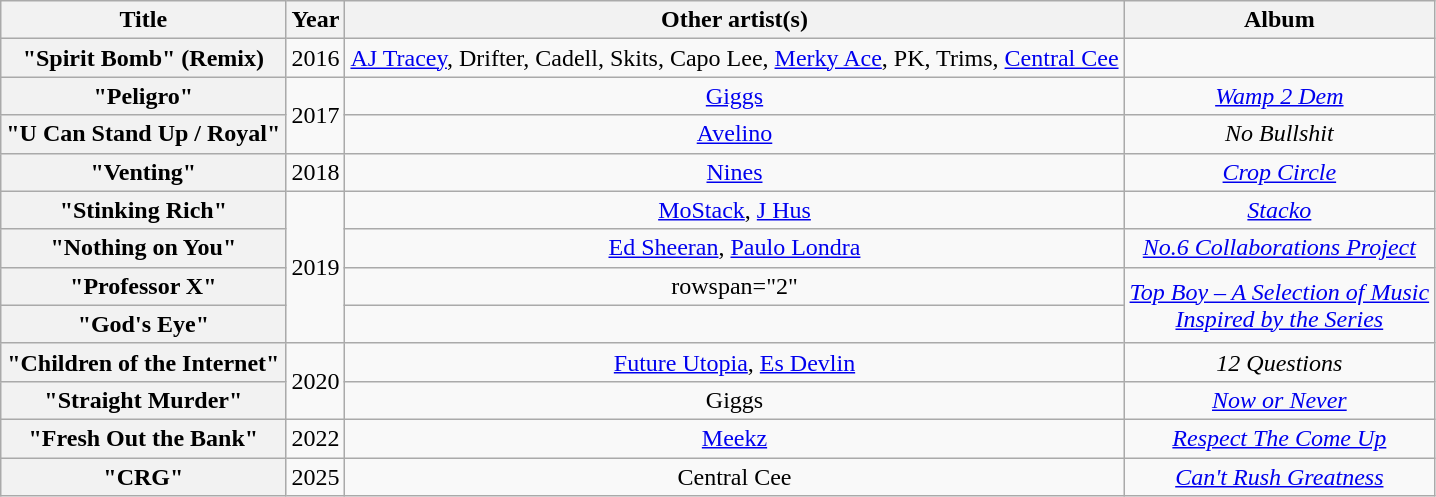<table class="wikitable plainrowheaders" style="text-align:center;">
<tr>
<th scope="col">Title</th>
<th scope="col">Year</th>
<th scope="col">Other artist(s)</th>
<th scope="col">Album</th>
</tr>
<tr>
<th scope="row">"Spirit Bomb" (Remix)</th>
<td>2016</td>
<td><a href='#'>AJ Tracey</a>, Drifter, Cadell, Skits, Capo Lee, <a href='#'>Merky Ace</a>, PK, Trims, <a href='#'>Central Cee</a></td>
<td></td>
</tr>
<tr>
<th scope="row">"Peligro"</th>
<td rowspan="2">2017</td>
<td><a href='#'>Giggs</a></td>
<td><em><a href='#'>Wamp 2 Dem</a></em></td>
</tr>
<tr>
<th scope="row">"U Can Stand Up / Royal"</th>
<td><a href='#'>Avelino</a></td>
<td><em>No Bullshit</em></td>
</tr>
<tr>
<th scope="row">"Venting"</th>
<td>2018</td>
<td><a href='#'>Nines</a></td>
<td><em><a href='#'>Crop Circle</a></em></td>
</tr>
<tr>
<th scope="row">"Stinking Rich"</th>
<td rowspan="4">2019</td>
<td><a href='#'>MoStack</a>, <a href='#'>J Hus</a></td>
<td><em><a href='#'>Stacko</a></em></td>
</tr>
<tr>
<th scope="row">"Nothing on You"</th>
<td><a href='#'>Ed Sheeran</a>, <a href='#'>Paulo Londra</a></td>
<td><em><a href='#'>No.6 Collaborations Project</a></em></td>
</tr>
<tr>
<th scope="row">"Professor X"</th>
<td>rowspan="2" </td>
<td rowspan="2"><em><a href='#'>Top Boy – A Selection of Music<br>Inspired by the Series</a></em></td>
</tr>
<tr>
<th scope="row">"God's Eye"</th>
</tr>
<tr>
<th scope="row">"Children of the Internet"</th>
<td rowspan="2">2020</td>
<td><a href='#'>Future Utopia</a>, <a href='#'>Es Devlin</a></td>
<td><em>12 Questions</em></td>
</tr>
<tr>
<th scope="row">"Straight Murder"</th>
<td>Giggs</td>
<td><em><a href='#'>Now or Never</a></em></td>
</tr>
<tr>
<th scope="row">"Fresh Out the Bank"</th>
<td>2022</td>
<td><a href='#'>Meekz</a></td>
<td><em><a href='#'>Respect The Come Up</a></em></td>
</tr>
<tr>
<th scope="row">"CRG"</th>
<td>2025</td>
<td>Central Cee</td>
<td><em><a href='#'>Can't Rush Greatness</a></em></td>
</tr>
</table>
